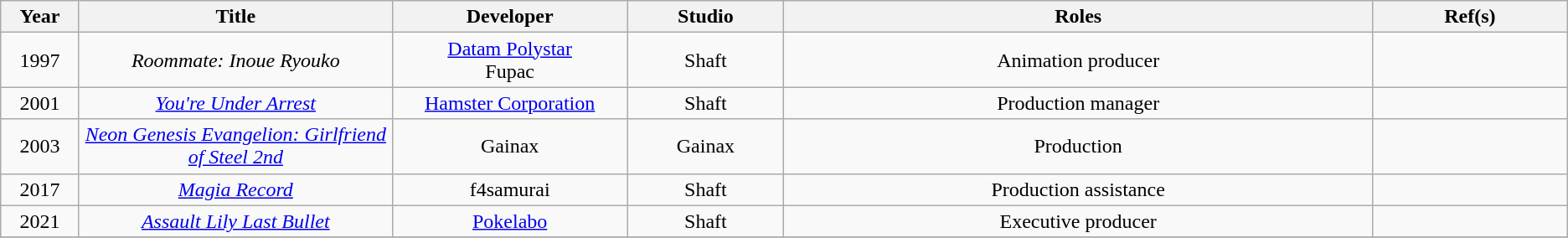<table class="wikitable sortable" style="text-align:center; margin=auto; ">
<tr>
<th scope="col" width=5%>Year</th>
<th scope="col" width=20%>Title</th>
<th scope="col" width=15%>Developer</th>
<th scope="col" width=10%>Studio</th>
<th scope="col" class="unsortable">Roles</th>
<th scope="col" class="unsortable">Ref(s)</th>
</tr>
<tr>
<td>1997</td>
<td><em>Roommate: Inoue Ryouko</em></td>
<td><a href='#'>Datam Polystar</a><br>Fupac</td>
<td>Shaft</td>
<td>Animation producer</td>
<td></td>
</tr>
<tr>
<td>2001</td>
<td><em><a href='#'>You're Under Arrest</a></em></td>
<td><a href='#'>Hamster Corporation</a></td>
<td>Shaft</td>
<td>Production manager</td>
<td></td>
</tr>
<tr>
<td>2003</td>
<td><em><a href='#'>Neon Genesis Evangelion: Girlfriend of Steel 2nd</a></em></td>
<td>Gainax</td>
<td>Gainax</td>
<td>Production</td>
<td></td>
</tr>
<tr>
<td>2017</td>
<td><em><a href='#'>Magia Record</a></em></td>
<td>f4samurai</td>
<td>Shaft</td>
<td>Production assistance</td>
<td></td>
</tr>
<tr>
<td>2021</td>
<td><em><a href='#'>Assault Lily Last Bullet</a></em></td>
<td><a href='#'>Pokelabo</a></td>
<td>Shaft</td>
<td>Executive producer</td>
<td></td>
</tr>
<tr>
</tr>
</table>
